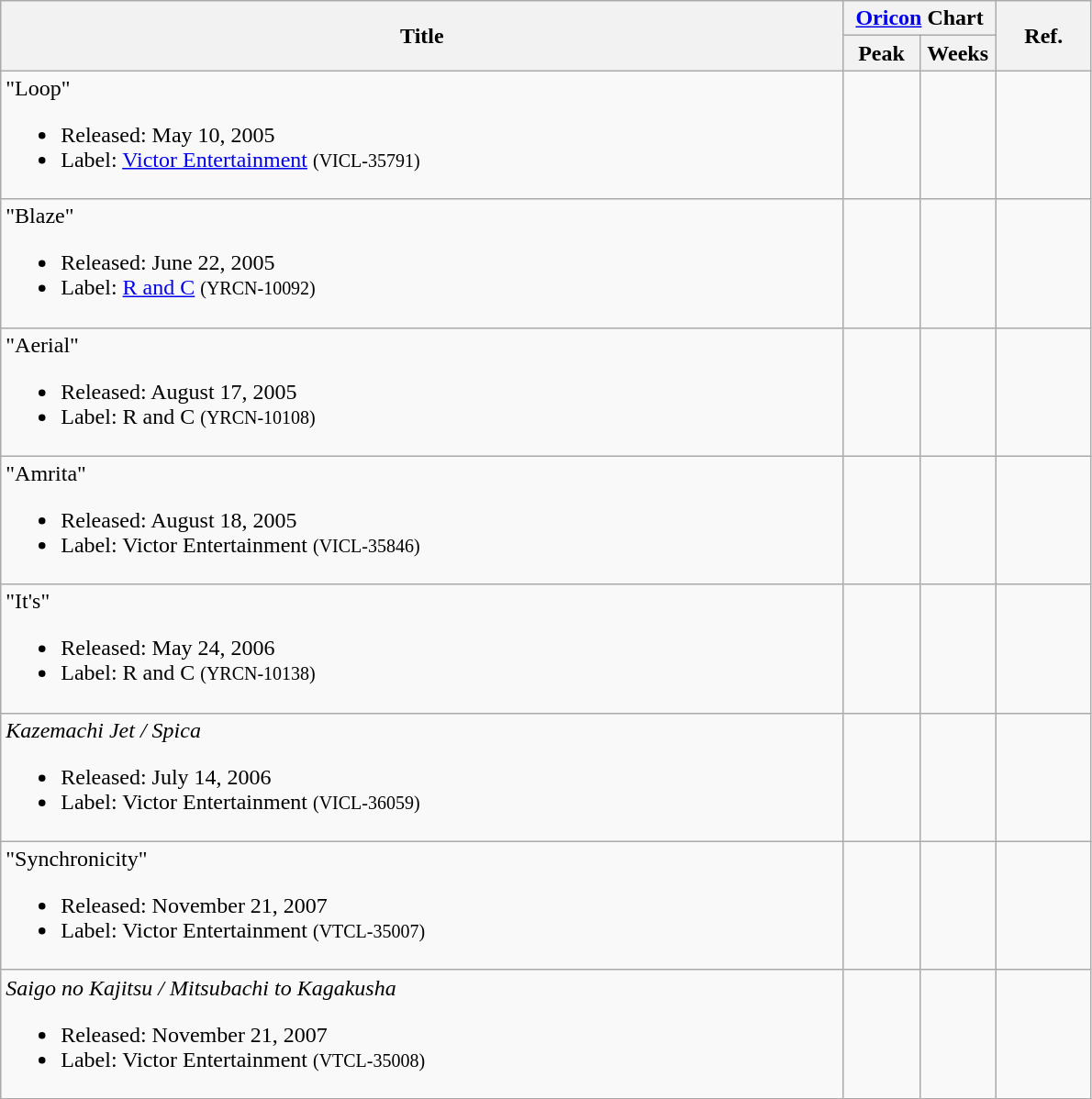<table class="wikitable">
<tr>
<th rowspan="2">Title</th>
<th colspan="2"><a href='#'>Oricon</a> Chart</th>
<th rowspan="2">Ref.</th>
</tr>
<tr>
<th style="width:7%;">Peak</th>
<th style="width:7%;">Weeks</th>
</tr>
<tr>
<td>"Loop"<br><ul><li>Released: May 10, 2005</li><li>Label: <a href='#'>Victor Entertainment</a> <small>(VICL-35791)</small></li></ul></td>
<td></td>
<td></td>
<td></td>
</tr>
<tr>
<td>"Blaze"<br><ul><li>Released: June 22, 2005</li><li>Label: <a href='#'>R and C</a> <small>(YRCN-10092)</small></li></ul></td>
<td></td>
<td></td>
<td></td>
</tr>
<tr>
<td>"Aerial"<br><ul><li>Released: August 17, 2005</li><li>Label: R and C <small>(YRCN-10108)</small></li></ul></td>
<td></td>
<td></td>
<td></td>
</tr>
<tr>
<td>"Amrita"<br><ul><li>Released: August 18, 2005</li><li>Label: Victor Entertainment <small>(VICL-35846)</small></li></ul></td>
<td></td>
<td></td>
<td></td>
</tr>
<tr>
<td>"It's"<br><ul><li>Released: May 24, 2006</li><li>Label: R and C <small>(YRCN-10138)</small></li></ul></td>
<td></td>
<td></td>
<td></td>
</tr>
<tr>
<td><em>Kazemachi Jet / Spica</em><br><ul><li>Released: July 14, 2006</li><li>Label: Victor Entertainment <small>(VICL-36059)</small></li></ul></td>
<td></td>
<td></td>
<td></td>
</tr>
<tr>
<td>"Synchronicity"<br><ul><li>Released: November 21, 2007</li><li>Label: Victor Entertainment <small>(VTCL-35007)</small></li></ul></td>
<td></td>
<td></td>
<td></td>
</tr>
<tr>
<td><em>Saigo no Kajitsu / Mitsubachi to Kagakusha</em><br><ul><li>Released: November 21, 2007</li><li>Label: Victor Entertainment <small>(VTCL-35008)</small></li></ul></td>
<td></td>
<td></td>
<td></td>
</tr>
</table>
